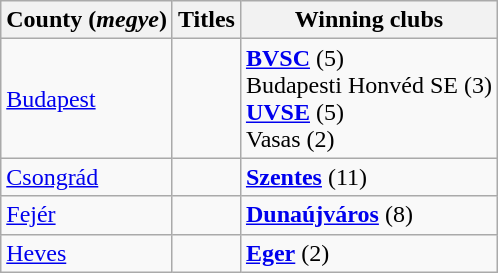<table class="wikitable">
<tr>
<th>County (<em>megye</em>)</th>
<th>Titles</th>
<th>Winning clubs</th>
</tr>
<tr>
<td><a href='#'>Budapest</a></td>
<td></td>
<td> <strong><a href='#'>BVSC</a></strong> (5)<br> Budapesti Honvéd SE  (3)<br> <strong><a href='#'>UVSE</a></strong> (5)<br> Vasas (2)</td>
</tr>
<tr>
<td><a href='#'>Csongrád</a></td>
<td></td>
<td> <strong><a href='#'>Szentes</a></strong> (11)</td>
</tr>
<tr>
<td><a href='#'>Fejér</a></td>
<td></td>
<td> <strong><a href='#'>Dunaújváros</a></strong> (8)</td>
</tr>
<tr>
<td><a href='#'>Heves</a></td>
<td></td>
<td> <strong><a href='#'>Eger</a></strong> (2)</td>
</tr>
</table>
